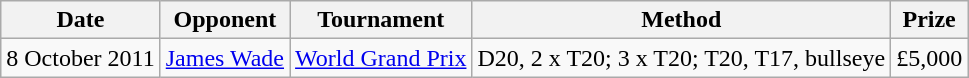<table class="wikitable">
<tr>
<th>Date</th>
<th>Opponent</th>
<th>Tournament</th>
<th>Method</th>
<th>Prize</th>
</tr>
<tr>
<td>8 October 2011</td>
<td> <a href='#'>James Wade</a></td>
<td><a href='#'>World Grand Prix</a></td>
<td>D20, 2 x T20; 3 x T20; T20, T17, bullseye</td>
<td>£5,000</td>
</tr>
</table>
